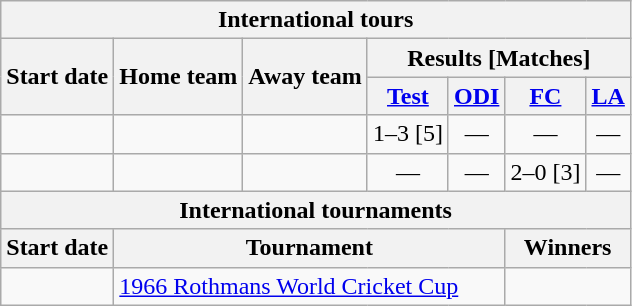<table class="wikitable">
<tr>
<th colspan="7">International tours</th>
</tr>
<tr>
<th rowspan="2">Start date</th>
<th rowspan="2">Home team</th>
<th rowspan="2">Away team</th>
<th colspan="4">Results [Matches]</th>
</tr>
<tr>
<th><a href='#'>Test</a></th>
<th><a href='#'>ODI</a></th>
<th><a href='#'>FC</a></th>
<th><a href='#'>LA</a></th>
</tr>
<tr>
<td><a href='#'></a></td>
<td></td>
<td></td>
<td>1–3 [5]</td>
<td ; style="text-align:center">—</td>
<td ; style="text-align:center">—</td>
<td ; style="text-align:center">—</td>
</tr>
<tr>
<td><a href='#'></a></td>
<td></td>
<td></td>
<td ; style="text-align:center">—</td>
<td ; style="text-align:center">—</td>
<td>2–0 [3]</td>
<td ; style="text-align:center">—</td>
</tr>
<tr>
<th colspan="7">International tournaments</th>
</tr>
<tr>
<th>Start date</th>
<th colspan="4">Tournament</th>
<th colspan="2">Winners</th>
</tr>
<tr>
<td><a href='#'></a></td>
<td colspan="4"> <a href='#'>1966 Rothmans World Cricket Cup</a></td>
<td colspan="2"></td>
</tr>
</table>
